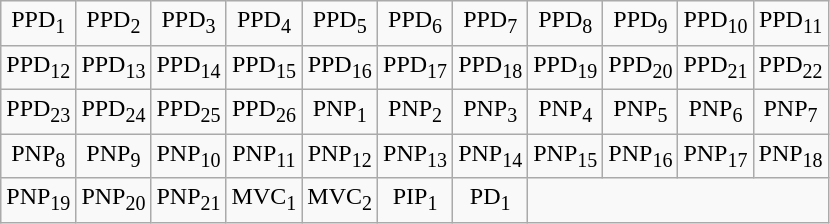<table class="wikitable" style="text-align:center" width="500px">
<tr>
<td>PPD<sub>1</sub></td>
<td>PPD<sub>2</sub></td>
<td>PPD<sub>3</sub></td>
<td>PPD<sub>4</sub></td>
<td>PPD<sub>5</sub></td>
<td>PPD<sub>6</sub></td>
<td>PPD<sub>7</sub></td>
<td>PPD<sub>8</sub></td>
<td>PPD<sub>9</sub></td>
<td>PPD<sub>10</sub></td>
<td>PPD<sub>11</sub></td>
</tr>
<tr>
<td>PPD<sub>12</sub></td>
<td>PPD<sub>13</sub></td>
<td>PPD<sub>14</sub></td>
<td>PPD<sub>15</sub></td>
<td>PPD<sub>16</sub></td>
<td>PPD<sub>17</sub></td>
<td>PPD<sub>18</sub></td>
<td>PPD<sub>19</sub></td>
<td>PPD<sub>20</sub></td>
<td>PPD<sub>21</sub></td>
<td>PPD<sub>22</sub></td>
</tr>
<tr>
<td>PPD<sub>23</sub></td>
<td>PPD<sub>24</sub></td>
<td>PPD<sub>25</sub></td>
<td>PPD<sub>26</sub></td>
<td>PNP<sub>1</sub></td>
<td>PNP<sub>2</sub></td>
<td>PNP<sub>3</sub></td>
<td>PNP<sub>4</sub></td>
<td>PNP<sub>5</sub></td>
<td>PNP<sub>6</sub></td>
<td>PNP<sub>7</sub></td>
</tr>
<tr>
<td>PNP<sub>8</sub></td>
<td>PNP<sub>9</sub></td>
<td>PNP<sub>10</sub></td>
<td>PNP<sub>11</sub></td>
<td>PNP<sub>12</sub></td>
<td>PNP<sub>13</sub></td>
<td>PNP<sub>14</sub></td>
<td>PNP<sub>15</sub></td>
<td>PNP<sub>16</sub></td>
<td>PNP<sub>17</sub></td>
<td>PNP<sub>18</sub></td>
</tr>
<tr>
<td>PNP<sub>19</sub></td>
<td>PNP<sub>20</sub></td>
<td>PNP<sub>21</sub></td>
<td>MVC<sub>1</sub></td>
<td>MVC<sub>2</sub></td>
<td>PIP<sub>1</sub></td>
<td>PD<sub>1</sub></td>
</tr>
</table>
